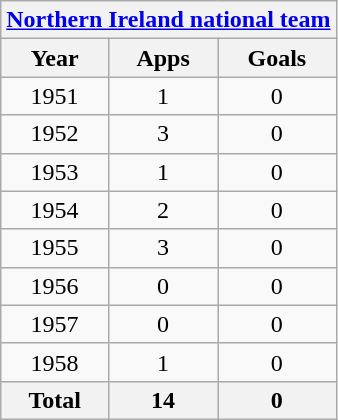<table class="wikitable" style="text-align:center">
<tr>
<th colspan=3><a href='#'>Northern Ireland national team</a></th>
</tr>
<tr>
<th>Year</th>
<th>Apps</th>
<th>Goals</th>
</tr>
<tr>
<td>1951</td>
<td>1</td>
<td>0</td>
</tr>
<tr>
<td>1952</td>
<td>3</td>
<td>0</td>
</tr>
<tr>
<td>1953</td>
<td>1</td>
<td>0</td>
</tr>
<tr>
<td>1954</td>
<td>2</td>
<td>0</td>
</tr>
<tr>
<td>1955</td>
<td>3</td>
<td>0</td>
</tr>
<tr>
<td>1956</td>
<td>0</td>
<td>0</td>
</tr>
<tr>
<td>1957</td>
<td>0</td>
<td>0</td>
</tr>
<tr>
<td>1958</td>
<td>1</td>
<td>0</td>
</tr>
<tr>
<th>Total</th>
<th>14</th>
<th>0</th>
</tr>
</table>
